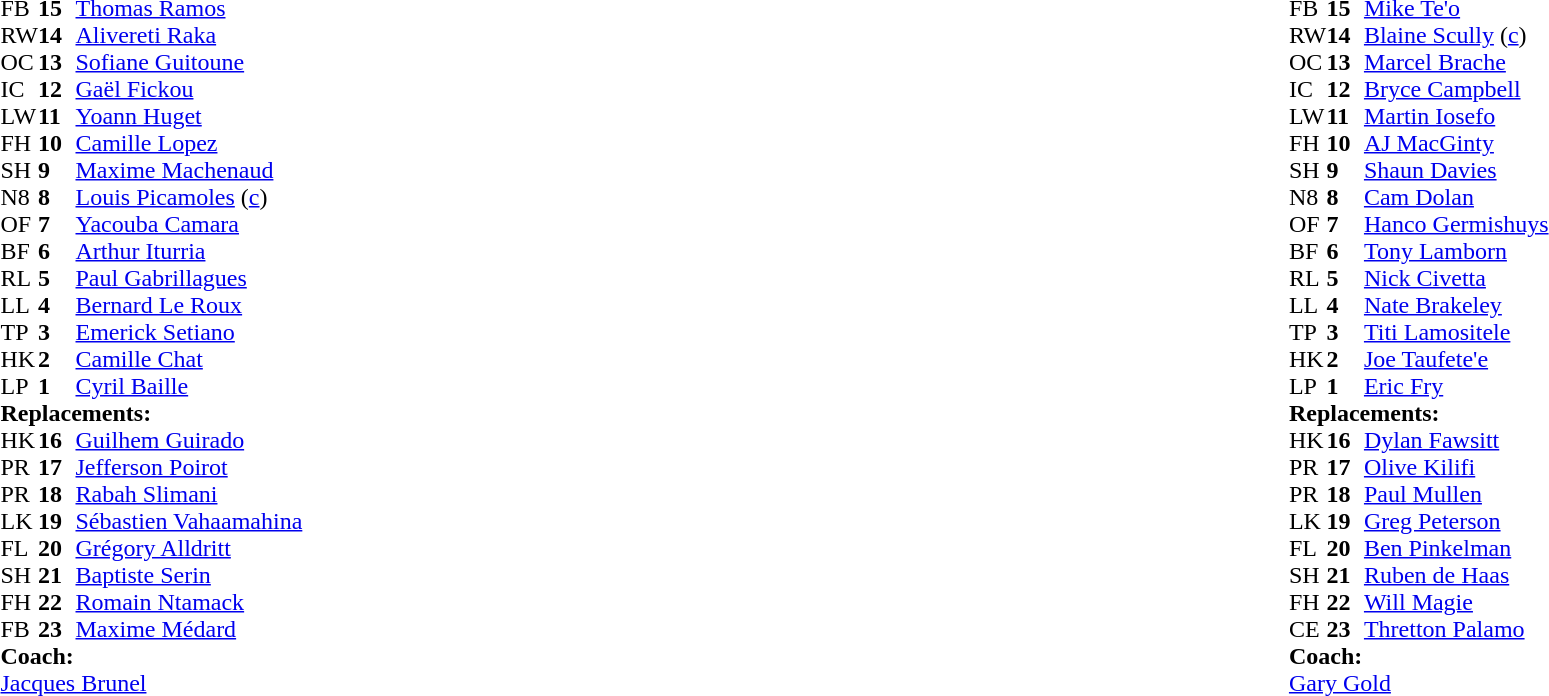<table style="width:100%;">
<tr>
<td style="vertical-align:top; width:50%;"><br><table style="font-size: 100%" cellspacing="0" cellpadding="0">
<tr>
<th width="25"></th>
<th width="25"></th>
</tr>
<tr>
<td>FB</td>
<td><strong>15</strong></td>
<td><a href='#'>Thomas Ramos</a></td>
<td></td>
<td></td>
</tr>
<tr>
<td>RW</td>
<td><strong>14</strong></td>
<td><a href='#'>Alivereti Raka</a></td>
</tr>
<tr>
<td>OC</td>
<td><strong>13</strong></td>
<td><a href='#'>Sofiane Guitoune</a></td>
<td></td>
<td></td>
</tr>
<tr>
<td>IC</td>
<td><strong>12</strong></td>
<td><a href='#'>Gaël Fickou</a></td>
</tr>
<tr>
<td>LW</td>
<td><strong>11</strong></td>
<td><a href='#'>Yoann Huget</a></td>
</tr>
<tr>
<td>FH</td>
<td><strong>10</strong></td>
<td><a href='#'>Camille Lopez</a></td>
</tr>
<tr>
<td>SH</td>
<td><strong>9</strong></td>
<td><a href='#'>Maxime Machenaud</a></td>
<td></td>
<td></td>
</tr>
<tr>
<td>N8</td>
<td><strong>8</strong></td>
<td><a href='#'>Louis Picamoles</a> (<a href='#'>c</a>)</td>
</tr>
<tr>
<td>OF</td>
<td><strong>7</strong></td>
<td><a href='#'>Yacouba Camara</a></td>
</tr>
<tr>
<td>BF</td>
<td><strong>6</strong></td>
<td><a href='#'>Arthur Iturria</a></td>
<td></td>
<td></td>
</tr>
<tr>
<td>RL</td>
<td><strong>5</strong></td>
<td><a href='#'>Paul Gabrillagues</a></td>
<td></td>
<td></td>
</tr>
<tr>
<td>LL</td>
<td><strong>4</strong></td>
<td><a href='#'>Bernard Le Roux</a></td>
</tr>
<tr>
<td>TP</td>
<td><strong>3</strong></td>
<td><a href='#'>Emerick Setiano</a></td>
<td></td>
<td></td>
</tr>
<tr>
<td>HK</td>
<td><strong>2</strong></td>
<td><a href='#'>Camille Chat</a></td>
<td></td>
<td></td>
</tr>
<tr>
<td>LP</td>
<td><strong>1</strong></td>
<td><a href='#'>Cyril Baille</a></td>
<td></td>
<td></td>
</tr>
<tr>
<td colspan="3"><strong>Replacements:</strong></td>
</tr>
<tr>
<td>HK</td>
<td><strong>16</strong></td>
<td><a href='#'>Guilhem Guirado</a></td>
<td></td>
<td></td>
</tr>
<tr>
<td>PR</td>
<td><strong>17</strong></td>
<td><a href='#'>Jefferson Poirot</a></td>
<td></td>
<td></td>
</tr>
<tr>
<td>PR</td>
<td><strong>18</strong></td>
<td><a href='#'>Rabah Slimani</a></td>
<td></td>
<td></td>
</tr>
<tr>
<td>LK</td>
<td><strong>19</strong></td>
<td><a href='#'>Sébastien Vahaamahina</a></td>
<td></td>
<td></td>
</tr>
<tr>
<td>FL</td>
<td><strong>20</strong></td>
<td><a href='#'>Grégory Alldritt</a></td>
<td></td>
<td></td>
</tr>
<tr>
<td>SH</td>
<td><strong>21</strong></td>
<td><a href='#'>Baptiste Serin</a></td>
<td></td>
<td></td>
</tr>
<tr>
<td>FH</td>
<td><strong>22</strong></td>
<td><a href='#'>Romain Ntamack</a></td>
<td></td>
<td></td>
</tr>
<tr>
<td>FB</td>
<td><strong>23</strong></td>
<td><a href='#'>Maxime Médard</a></td>
<td></td>
<td></td>
</tr>
<tr>
<td colspan="3"><strong>Coach:</strong></td>
</tr>
<tr>
<td colspan="4"> <a href='#'>Jacques Brunel</a></td>
</tr>
</table>
</td>
<td style="vertical-align:top"></td>
<td style="vertical-align:top; width:50%;"><br><table cellspacing="0" cellpadding="0" style="font-size:100%; margin:auto;">
<tr>
<th width="25"></th>
<th width="25"></th>
</tr>
<tr>
<td>FB</td>
<td><strong>15</strong></td>
<td><a href='#'>Mike Te'o</a></td>
</tr>
<tr>
<td>RW</td>
<td><strong>14</strong></td>
<td><a href='#'>Blaine Scully</a> (<a href='#'>c</a>)</td>
</tr>
<tr>
<td>OC</td>
<td><strong>13</strong></td>
<td><a href='#'>Marcel Brache</a></td>
</tr>
<tr>
<td>IC</td>
<td><strong>12</strong></td>
<td><a href='#'>Bryce Campbell</a></td>
</tr>
<tr>
<td>LW</td>
<td><strong>11</strong></td>
<td><a href='#'>Martin Iosefo</a></td>
<td></td>
<td></td>
</tr>
<tr>
<td>FH</td>
<td><strong>10</strong></td>
<td><a href='#'>AJ MacGinty</a></td>
<td></td>
<td></td>
</tr>
<tr>
<td>SH</td>
<td><strong>9</strong></td>
<td><a href='#'>Shaun Davies</a></td>
<td></td>
<td></td>
</tr>
<tr>
<td>N8</td>
<td><strong>8</strong></td>
<td><a href='#'>Cam Dolan</a></td>
</tr>
<tr>
<td>OF</td>
<td><strong>7</strong></td>
<td><a href='#'>Hanco Germishuys</a></td>
</tr>
<tr>
<td>BF</td>
<td><strong>6</strong></td>
<td><a href='#'>Tony Lamborn</a></td>
<td></td>
<td></td>
</tr>
<tr>
<td>RL</td>
<td><strong>5</strong></td>
<td><a href='#'>Nick Civetta</a></td>
</tr>
<tr>
<td>LL</td>
<td><strong>4</strong></td>
<td><a href='#'>Nate Brakeley</a></td>
<td></td>
<td></td>
</tr>
<tr>
<td>TP</td>
<td><strong>3</strong></td>
<td><a href='#'>Titi Lamositele</a></td>
<td></td>
<td></td>
</tr>
<tr>
<td>HK</td>
<td><strong>2</strong></td>
<td><a href='#'>Joe Taufete'e</a></td>
<td></td>
<td></td>
</tr>
<tr>
<td>LP</td>
<td><strong>1</strong></td>
<td><a href='#'>Eric Fry</a></td>
<td></td>
<td></td>
</tr>
<tr>
<td colspan="3"><strong>Replacements:</strong></td>
</tr>
<tr>
<td>HK</td>
<td><strong>16</strong></td>
<td><a href='#'>Dylan Fawsitt</a></td>
<td></td>
<td></td>
</tr>
<tr>
<td>PR</td>
<td><strong>17</strong></td>
<td><a href='#'>Olive Kilifi</a></td>
<td></td>
<td></td>
</tr>
<tr>
<td>PR</td>
<td><strong>18</strong></td>
<td><a href='#'>Paul Mullen</a></td>
<td></td>
<td></td>
</tr>
<tr>
<td>LK</td>
<td><strong>19</strong></td>
<td><a href='#'>Greg Peterson</a></td>
<td></td>
<td></td>
</tr>
<tr>
<td>FL</td>
<td><strong>20</strong></td>
<td><a href='#'>Ben Pinkelman</a></td>
<td></td>
<td></td>
</tr>
<tr>
<td>SH</td>
<td><strong>21</strong></td>
<td><a href='#'>Ruben de Haas</a></td>
<td></td>
<td></td>
</tr>
<tr>
<td>FH</td>
<td><strong>22</strong></td>
<td><a href='#'>Will Magie</a></td>
<td></td>
<td></td>
</tr>
<tr>
<td>CE</td>
<td><strong>23</strong></td>
<td><a href='#'>Thretton Palamo</a></td>
<td></td>
<td></td>
</tr>
<tr>
<td colspan="3"><strong>Coach:</strong></td>
</tr>
<tr>
<td colspan="4"> <a href='#'>Gary Gold</a></td>
</tr>
</table>
</td>
</tr>
</table>
